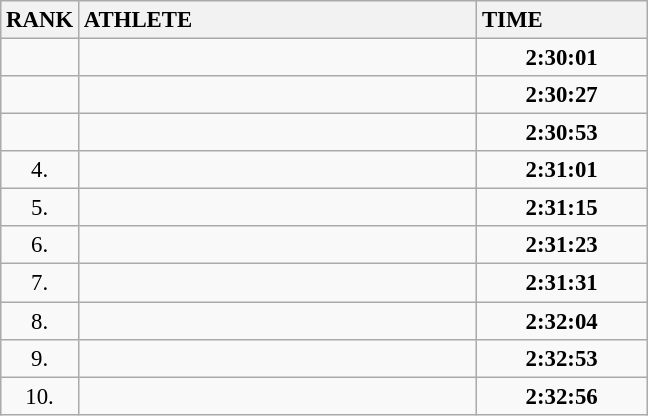<table class="wikitable" style="font-size:95%;">
<tr>
<th>RANK</th>
<th style="text-align:left; width:17em;">ATHLETE</th>
<th style="text-align:left; width:7em;">TIME</th>
</tr>
<tr>
<td style="text-align:center;"></td>
<td></td>
<td style="text-align:center;"><strong>2:30:01</strong></td>
</tr>
<tr>
<td style="text-align:center;"></td>
<td></td>
<td style="text-align:center;"><strong>2:30:27</strong></td>
</tr>
<tr>
<td style="text-align:center;"></td>
<td></td>
<td style="text-align:center;"><strong>2:30:53</strong></td>
</tr>
<tr>
<td style="text-align:center;">4.</td>
<td></td>
<td style="text-align:center;"><strong>2:31:01</strong></td>
</tr>
<tr>
<td style="text-align:center;">5.</td>
<td></td>
<td style="text-align:center;"><strong>2:31:15</strong></td>
</tr>
<tr>
<td style="text-align:center;">6.</td>
<td></td>
<td style="text-align:center;"><strong>2:31:23</strong></td>
</tr>
<tr>
<td style="text-align:center;">7.</td>
<td></td>
<td style="text-align:center;"><strong>2:31:31</strong></td>
</tr>
<tr>
<td style="text-align:center;">8.</td>
<td></td>
<td style="text-align:center;"><strong>2:32:04</strong></td>
</tr>
<tr>
<td style="text-align:center;">9.</td>
<td></td>
<td style="text-align:center;"><strong>2:32:53</strong></td>
</tr>
<tr>
<td style="text-align:center;">10.</td>
<td></td>
<td style="text-align:center;"><strong>2:32:56</strong></td>
</tr>
</table>
